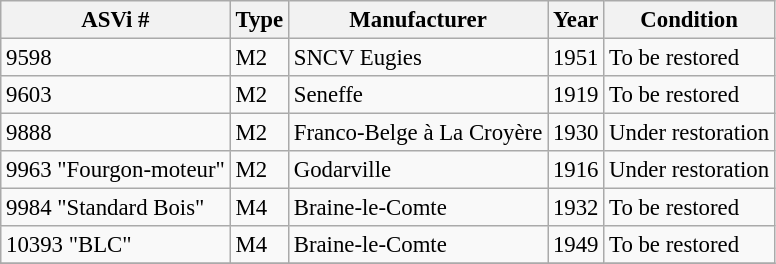<table class="wikitable" style="font-size: 95%;">
<tr>
<th>ASVi #</th>
<th>Type</th>
<th>Manufacturer</th>
<th>Year</th>
<th>Condition</th>
</tr>
<tr>
<td>9598</td>
<td>M2</td>
<td>SNCV Eugies</td>
<td>1951</td>
<td>To be restored</td>
</tr>
<tr>
<td>9603</td>
<td>M2</td>
<td>Seneffe</td>
<td>1919</td>
<td>To be restored</td>
</tr>
<tr>
<td>9888</td>
<td>M2</td>
<td>Franco-Belge à La Croyère</td>
<td>1930</td>
<td>Under restoration</td>
</tr>
<tr>
<td>9963 "Fourgon-moteur"</td>
<td>M2</td>
<td>Godarville</td>
<td>1916</td>
<td>Under restoration</td>
</tr>
<tr>
<td>9984 "Standard Bois"</td>
<td>M4</td>
<td>Braine-le-Comte</td>
<td>1932</td>
<td>To be restored</td>
</tr>
<tr>
<td>10393 "BLC"</td>
<td>M4</td>
<td>Braine-le-Comte</td>
<td>1949</td>
<td>To be restored</td>
</tr>
<tr>
</tr>
</table>
